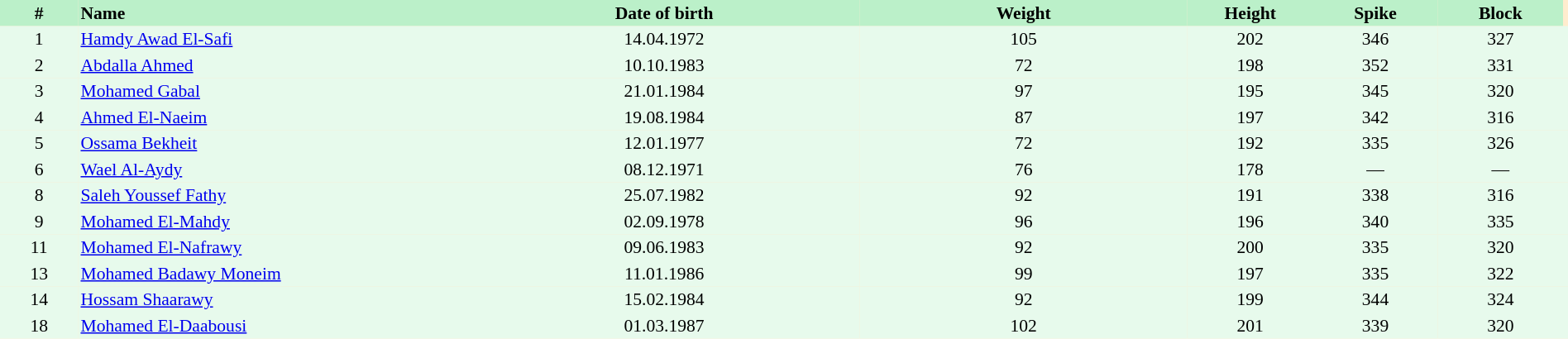<table border=0 cellpadding=2 cellspacing=0  |- bgcolor=#FFECCE style="text-align:center; font-size:90%;" width=100%>
<tr bgcolor=#BBF0C9>
<th width=5%>#</th>
<th width=25% align=left>Name</th>
<th width=25%>Date of birth</th>
<th width=21%>Weight</th>
<th width=8%>Height</th>
<th width=8%>Spike</th>
<th width=8%>Block</th>
</tr>
<tr bgcolor=#E7FAEC>
<td>1</td>
<td align=left><a href='#'>Hamdy Awad El-Safi</a></td>
<td>14.04.1972</td>
<td>105</td>
<td>202</td>
<td>346</td>
<td>327</td>
<td></td>
</tr>
<tr bgcolor=#E7FAEC>
<td>2</td>
<td align=left><a href='#'>Abdalla Ahmed</a></td>
<td>10.10.1983</td>
<td>72</td>
<td>198</td>
<td>352</td>
<td>331</td>
<td></td>
</tr>
<tr bgcolor=#E7FAEC>
<td>3</td>
<td align=left><a href='#'>Mohamed Gabal</a></td>
<td>21.01.1984</td>
<td>97</td>
<td>195</td>
<td>345</td>
<td>320</td>
<td></td>
</tr>
<tr bgcolor=#E7FAEC>
<td>4</td>
<td align=left><a href='#'>Ahmed El-Naeim</a></td>
<td>19.08.1984</td>
<td>87</td>
<td>197</td>
<td>342</td>
<td>316</td>
<td></td>
</tr>
<tr bgcolor=#E7FAEC>
<td>5</td>
<td align=left><a href='#'>Ossama Bekheit</a></td>
<td>12.01.1977</td>
<td>72</td>
<td>192</td>
<td>335</td>
<td>326</td>
<td></td>
</tr>
<tr bgcolor=#E7FAEC>
<td>6</td>
<td align=left><a href='#'>Wael Al-Aydy</a></td>
<td>08.12.1971</td>
<td>76</td>
<td>178</td>
<td>—</td>
<td>—</td>
<td></td>
</tr>
<tr bgcolor=#E7FAEC>
<td>8</td>
<td align=left><a href='#'>Saleh Youssef Fathy</a></td>
<td>25.07.1982</td>
<td>92</td>
<td>191</td>
<td>338</td>
<td>316</td>
<td></td>
</tr>
<tr bgcolor=#E7FAEC>
<td>9</td>
<td align=left><a href='#'>Mohamed El-Mahdy</a></td>
<td>02.09.1978</td>
<td>96</td>
<td>196</td>
<td>340</td>
<td>335</td>
<td></td>
</tr>
<tr bgcolor=#E7FAEC>
<td>11</td>
<td align=left><a href='#'>Mohamed El-Nafrawy</a></td>
<td>09.06.1983</td>
<td>92</td>
<td>200</td>
<td>335</td>
<td>320</td>
<td></td>
</tr>
<tr bgcolor=#E7FAEC>
<td>13</td>
<td align=left><a href='#'>Mohamed Badawy Moneim</a></td>
<td>11.01.1986</td>
<td>99</td>
<td>197</td>
<td>335</td>
<td>322</td>
<td></td>
</tr>
<tr bgcolor=#E7FAEC>
<td>14</td>
<td align=left><a href='#'>Hossam Shaarawy</a></td>
<td>15.02.1984</td>
<td>92</td>
<td>199</td>
<td>344</td>
<td>324</td>
<td></td>
</tr>
<tr bgcolor=#E7FAEC>
<td>18</td>
<td align=left><a href='#'>Mohamed El-Daabousi</a></td>
<td>01.03.1987</td>
<td>102</td>
<td>201</td>
<td>339</td>
<td>320</td>
<td></td>
</tr>
</table>
